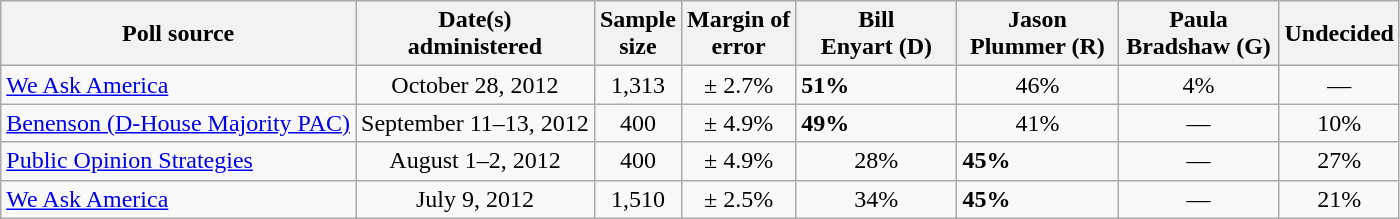<table class="wikitable">
<tr>
<th>Poll source</th>
<th>Date(s)<br>administered</th>
<th>Sample<br>size</th>
<th>Margin of<br>error</th>
<th style="width:100px;">Bill<br>Enyart (D)</th>
<th style="width:100px;">Jason<br>Plummer (R)</th>
<th style="width:100px;">Paula<br>Bradshaw (G)</th>
<th>Undecided</th>
</tr>
<tr>
<td><a href='#'>We Ask America</a></td>
<td align=center>October 28, 2012</td>
<td align=center>1,313</td>
<td align=center>± 2.7%</td>
<td><strong>51%</strong></td>
<td align=center>46%</td>
<td align=center>4%</td>
<td align=center>—</td>
</tr>
<tr>
<td><a href='#'>Benenson (D-House Majority PAC)</a></td>
<td align=center>September 11–13, 2012</td>
<td align=center>400</td>
<td align=center>± 4.9%</td>
<td><strong>49%</strong></td>
<td align=center>41%</td>
<td align=center>—</td>
<td align=center>10%</td>
</tr>
<tr>
<td><a href='#'>Public Opinion Strategies</a></td>
<td align=center>August 1–2, 2012</td>
<td align=center>400</td>
<td align=center>± 4.9%</td>
<td align=center>28%</td>
<td><strong>45%</strong></td>
<td align=center>—</td>
<td align=center>27%</td>
</tr>
<tr>
<td><a href='#'>We Ask America</a></td>
<td align=center>July 9, 2012</td>
<td align=center>1,510</td>
<td align=center>± 2.5%</td>
<td align=center>34%</td>
<td><strong>45%</strong></td>
<td align=center>—</td>
<td align=center>21%</td>
</tr>
</table>
